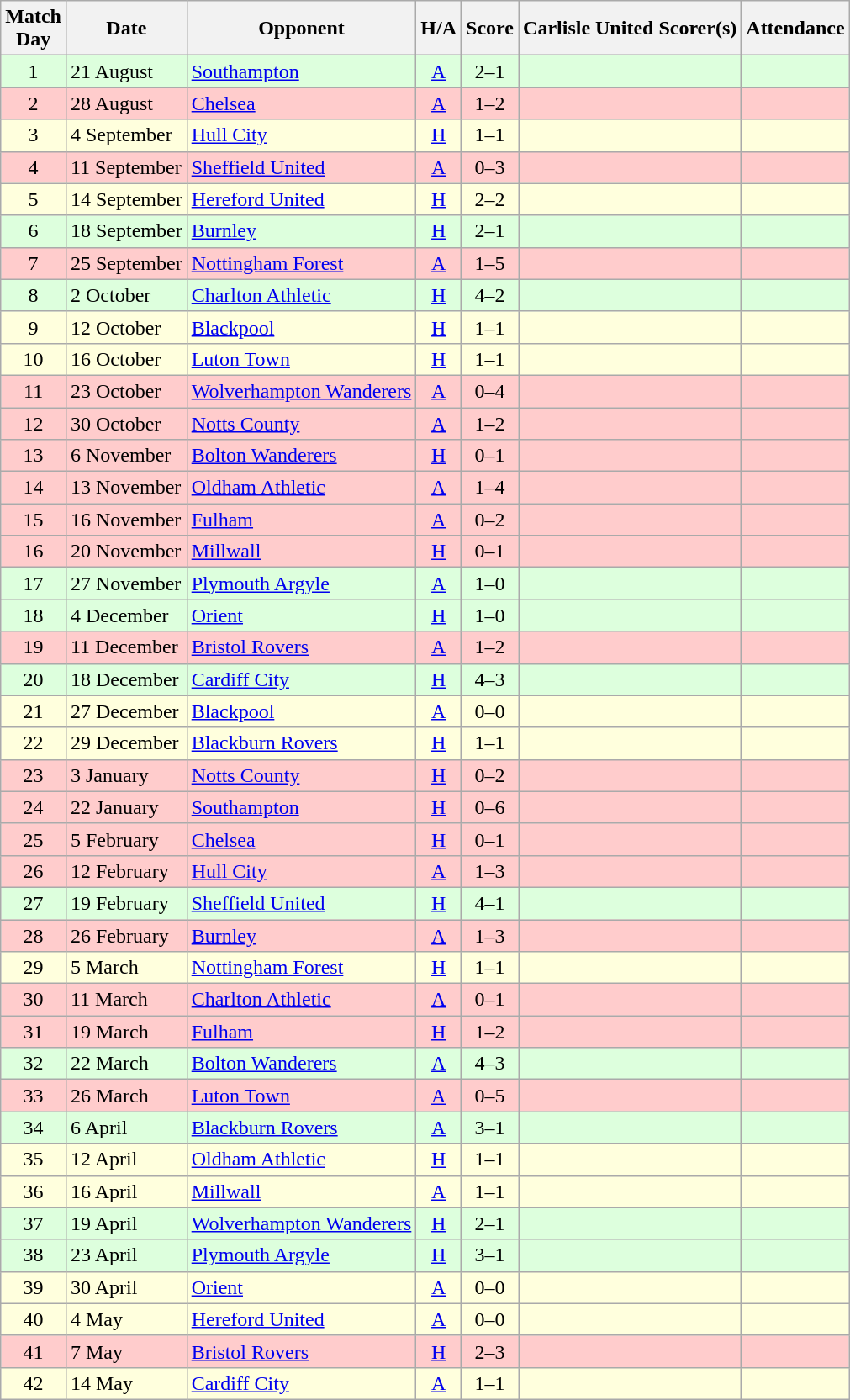<table class="wikitable" style="text-align:center">
<tr>
<th>Match<br> Day</th>
<th>Date</th>
<th>Opponent</th>
<th>H/A</th>
<th>Score</th>
<th>Carlisle United Scorer(s)</th>
<th>Attendance</th>
</tr>
<tr bgcolor=#ddffdd>
<td>1</td>
<td align=left>21 August</td>
<td align=left><a href='#'>Southampton</a></td>
<td><a href='#'>A</a></td>
<td>2–1</td>
<td align=left></td>
<td></td>
</tr>
<tr bgcolor=#FFCCCC>
<td>2</td>
<td align=left>28 August</td>
<td align=left><a href='#'>Chelsea</a></td>
<td><a href='#'>A</a></td>
<td>1–2</td>
<td align=left></td>
<td></td>
</tr>
<tr bgcolor=#ffffdd>
<td>3</td>
<td align=left>4 September</td>
<td align=left><a href='#'>Hull City</a></td>
<td><a href='#'>H</a></td>
<td>1–1</td>
<td align=left></td>
<td></td>
</tr>
<tr bgcolor=#FFCCCC>
<td>4</td>
<td align=left>11 September</td>
<td align=left><a href='#'>Sheffield United</a></td>
<td><a href='#'>A</a></td>
<td>0–3</td>
<td align=left></td>
<td></td>
</tr>
<tr bgcolor=#ffffdd>
<td>5</td>
<td align=left>14 September</td>
<td align=left><a href='#'>Hereford United</a></td>
<td><a href='#'>H</a></td>
<td>2–2</td>
<td align=left></td>
<td></td>
</tr>
<tr bgcolor=#ddffdd>
<td>6</td>
<td align=left>18 September</td>
<td align=left><a href='#'>Burnley</a></td>
<td><a href='#'>H</a></td>
<td>2–1</td>
<td align=left></td>
<td></td>
</tr>
<tr bgcolor=#FFCCCC>
<td>7</td>
<td align=left>25 September</td>
<td align=left><a href='#'>Nottingham Forest</a></td>
<td><a href='#'>A</a></td>
<td>1–5</td>
<td align=left></td>
<td></td>
</tr>
<tr bgcolor=#ddffdd>
<td>8</td>
<td align=left>2 October</td>
<td align=left><a href='#'>Charlton Athletic</a></td>
<td><a href='#'>H</a></td>
<td>4–2</td>
<td align=left></td>
<td></td>
</tr>
<tr bgcolor=#ffffdd>
<td>9</td>
<td align=left>12 October</td>
<td align=left><a href='#'>Blackpool</a></td>
<td><a href='#'>H</a></td>
<td>1–1</td>
<td align=left></td>
<td></td>
</tr>
<tr bgcolor=#ffffdd>
<td>10</td>
<td align=left>16 October</td>
<td align=left><a href='#'>Luton Town</a></td>
<td><a href='#'>H</a></td>
<td>1–1</td>
<td align=left></td>
<td></td>
</tr>
<tr bgcolor=#FFCCCC>
<td>11</td>
<td align=left>23 October</td>
<td align=left><a href='#'>Wolverhampton Wanderers</a></td>
<td><a href='#'>A</a></td>
<td>0–4</td>
<td align=left></td>
<td></td>
</tr>
<tr bgcolor=#FFCCCC>
<td>12</td>
<td align=left>30 October</td>
<td align=left><a href='#'>Notts County</a></td>
<td><a href='#'>A</a></td>
<td>1–2</td>
<td align=left></td>
<td></td>
</tr>
<tr bgcolor=#FFCCCC>
<td>13</td>
<td align=left>6 November</td>
<td align=left><a href='#'>Bolton Wanderers</a></td>
<td><a href='#'>H</a></td>
<td>0–1</td>
<td align=left></td>
<td></td>
</tr>
<tr bgcolor=#FFCCCC>
<td>14</td>
<td align=left>13 November</td>
<td align=left><a href='#'>Oldham Athletic</a></td>
<td><a href='#'>A</a></td>
<td>1–4</td>
<td align=left></td>
<td></td>
</tr>
<tr bgcolor=#FFCCCC>
<td>15</td>
<td align=left>16 November</td>
<td align=left><a href='#'>Fulham</a></td>
<td><a href='#'>A</a></td>
<td>0–2</td>
<td align=left></td>
<td></td>
</tr>
<tr bgcolor=#FFCCCC>
<td>16</td>
<td align=left>20 November</td>
<td align=left><a href='#'>Millwall</a></td>
<td><a href='#'>H</a></td>
<td>0–1</td>
<td align=left></td>
<td></td>
</tr>
<tr bgcolor=#ddffdd>
<td>17</td>
<td align=left>27 November</td>
<td align=left><a href='#'>Plymouth Argyle</a></td>
<td><a href='#'>A</a></td>
<td>1–0</td>
<td align=left></td>
<td></td>
</tr>
<tr bgcolor=#ddffdd>
<td>18</td>
<td align=left>4 December</td>
<td align=left><a href='#'>Orient</a></td>
<td><a href='#'>H</a></td>
<td>1–0</td>
<td align=left></td>
<td></td>
</tr>
<tr bgcolor=#FFCCCC>
<td>19</td>
<td align=left>11 December</td>
<td align=left><a href='#'>Bristol Rovers</a></td>
<td><a href='#'>A</a></td>
<td>1–2</td>
<td align=left></td>
<td></td>
</tr>
<tr bgcolor=#ddffdd>
<td>20</td>
<td align=left>18 December</td>
<td align=left><a href='#'>Cardiff City</a></td>
<td><a href='#'>H</a></td>
<td>4–3</td>
<td align=left></td>
<td></td>
</tr>
<tr bgcolor=#ffffdd>
<td>21</td>
<td align=left>27 December</td>
<td align=left><a href='#'>Blackpool</a></td>
<td><a href='#'>A</a></td>
<td>0–0</td>
<td align=left></td>
<td></td>
</tr>
<tr bgcolor=#ffffdd>
<td>22</td>
<td align=left>29 December</td>
<td align=left><a href='#'>Blackburn Rovers</a></td>
<td><a href='#'>H</a></td>
<td>1–1</td>
<td align=left></td>
<td></td>
</tr>
<tr bgcolor=#FFCCCC>
<td>23</td>
<td align=left>3 January</td>
<td align=left><a href='#'>Notts County</a></td>
<td><a href='#'>H</a></td>
<td>0–2</td>
<td align=left></td>
<td></td>
</tr>
<tr bgcolor=#FFCCCC>
<td>24</td>
<td align=left>22 January</td>
<td align=left><a href='#'>Southampton</a></td>
<td><a href='#'>H</a></td>
<td>0–6</td>
<td align=left></td>
<td></td>
</tr>
<tr bgcolor=#FFCCCC>
<td>25</td>
<td align=left>5 February</td>
<td align=left><a href='#'>Chelsea</a></td>
<td><a href='#'>H</a></td>
<td>0–1</td>
<td align=left></td>
<td></td>
</tr>
<tr bgcolor=#FFCCCC>
<td>26</td>
<td align=left>12 February</td>
<td align=left><a href='#'>Hull City</a></td>
<td><a href='#'>A</a></td>
<td>1–3</td>
<td align=left></td>
<td></td>
</tr>
<tr bgcolor=#ddffdd>
<td>27</td>
<td align=left>19 February</td>
<td align=left><a href='#'>Sheffield United</a></td>
<td><a href='#'>H</a></td>
<td>4–1</td>
<td align=left></td>
<td></td>
</tr>
<tr bgcolor=#FFCCCC>
<td>28</td>
<td align=left>26 February</td>
<td align=left><a href='#'>Burnley</a></td>
<td><a href='#'>A</a></td>
<td>1–3</td>
<td align=left></td>
<td></td>
</tr>
<tr bgcolor=#ffffdd>
<td>29</td>
<td align=left>5 March</td>
<td align=left><a href='#'>Nottingham Forest</a></td>
<td><a href='#'>H</a></td>
<td>1–1</td>
<td align=left></td>
<td></td>
</tr>
<tr bgcolor=#FFCCCC>
<td>30</td>
<td align=left>11 March</td>
<td align=left><a href='#'>Charlton Athletic</a></td>
<td><a href='#'>A</a></td>
<td>0–1</td>
<td align=left></td>
<td></td>
</tr>
<tr bgcolor=#FFCCCC>
<td>31</td>
<td align=left>19 March</td>
<td align=left><a href='#'>Fulham</a></td>
<td><a href='#'>H</a></td>
<td>1–2</td>
<td align=left></td>
<td></td>
</tr>
<tr bgcolor=#ddffdd>
<td>32</td>
<td align=left>22 March</td>
<td align=left><a href='#'>Bolton Wanderers</a></td>
<td><a href='#'>A</a></td>
<td>4–3</td>
<td align=left></td>
<td></td>
</tr>
<tr bgcolor=#FFCCCC>
<td>33</td>
<td align=left>26 March</td>
<td align=left><a href='#'>Luton Town</a></td>
<td><a href='#'>A</a></td>
<td>0–5</td>
<td align=left></td>
<td></td>
</tr>
<tr bgcolor=#ddffdd>
<td>34</td>
<td align=left>6 April</td>
<td align=left><a href='#'>Blackburn Rovers</a></td>
<td><a href='#'>A</a></td>
<td>3–1</td>
<td align=left></td>
<td></td>
</tr>
<tr bgcolor=#ffffdd>
<td>35</td>
<td align=left>12 April</td>
<td align=left><a href='#'>Oldham Athletic</a></td>
<td><a href='#'>H</a></td>
<td>1–1</td>
<td align=left></td>
<td></td>
</tr>
<tr bgcolor=#ffffdd>
<td>36</td>
<td align=left>16 April</td>
<td align=left><a href='#'>Millwall</a></td>
<td><a href='#'>A</a></td>
<td>1–1</td>
<td align=left></td>
<td></td>
</tr>
<tr bgcolor=#ddffdd>
<td>37</td>
<td align=left>19 April</td>
<td align=left><a href='#'>Wolverhampton Wanderers</a></td>
<td><a href='#'>H</a></td>
<td>2–1</td>
<td align=left></td>
<td></td>
</tr>
<tr bgcolor=#ddffdd>
<td>38</td>
<td align=left>23 April</td>
<td align=left><a href='#'>Plymouth Argyle</a></td>
<td><a href='#'>H</a></td>
<td>3–1</td>
<td align=left></td>
<td></td>
</tr>
<tr bgcolor=#ffffdd>
<td>39</td>
<td align=left>30 April</td>
<td align=left><a href='#'>Orient</a></td>
<td><a href='#'>A</a></td>
<td>0–0</td>
<td align=left></td>
<td></td>
</tr>
<tr bgcolor=#ffffdd>
<td>40</td>
<td align=left>4 May</td>
<td align=left><a href='#'>Hereford United</a></td>
<td><a href='#'>A</a></td>
<td>0–0</td>
<td align=left></td>
<td></td>
</tr>
<tr bgcolor=#FFCCCC>
<td>41</td>
<td align=left>7 May</td>
<td align=left><a href='#'>Bristol Rovers</a></td>
<td><a href='#'>H</a></td>
<td>2–3</td>
<td align=left></td>
<td></td>
</tr>
<tr bgcolor=#ffffdd>
<td>42</td>
<td align=left>14 May</td>
<td align=left><a href='#'>Cardiff City</a></td>
<td><a href='#'>A</a></td>
<td>1–1</td>
<td align=left></td>
<td></td>
</tr>
</table>
